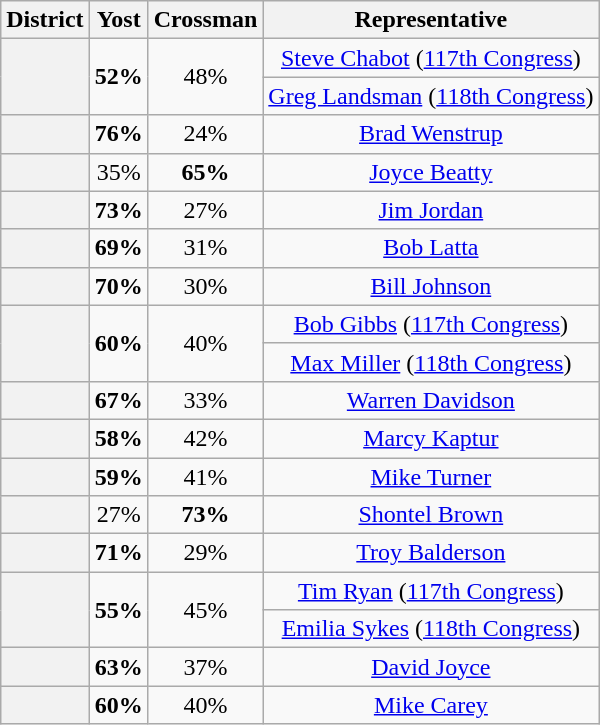<table class=wikitable sortable>
<tr>
<th>District</th>
<th>Yost</th>
<th>Crossman</th>
<th>Representative</th>
</tr>
<tr align=center>
<th rowspan=2 ></th>
<td rowspan=2><strong>52%</strong></td>
<td rowspan=2>48%</td>
<td><a href='#'>Steve Chabot</a> (<a href='#'>117th Congress</a>)</td>
</tr>
<tr align=center>
<td><a href='#'>Greg Landsman</a> (<a href='#'>118th Congress</a>)</td>
</tr>
<tr align=center>
<th></th>
<td><strong>76%</strong></td>
<td>24%</td>
<td><a href='#'>Brad Wenstrup</a></td>
</tr>
<tr align=center>
<th></th>
<td>35%</td>
<td><strong>65%</strong></td>
<td><a href='#'>Joyce Beatty</a></td>
</tr>
<tr align=center>
<th></th>
<td><strong>73%</strong></td>
<td>27%</td>
<td><a href='#'>Jim Jordan</a></td>
</tr>
<tr align=center>
<th></th>
<td><strong>69%</strong></td>
<td>31%</td>
<td><a href='#'>Bob Latta</a></td>
</tr>
<tr align=center>
<th></th>
<td><strong>70%</strong></td>
<td>30%</td>
<td><a href='#'>Bill Johnson</a></td>
</tr>
<tr align=center>
<th rowspan=2 ></th>
<td rowspan=2><strong>60%</strong></td>
<td rowspan=2>40%</td>
<td><a href='#'>Bob Gibbs</a> (<a href='#'>117th Congress</a>)</td>
</tr>
<tr align=center>
<td><a href='#'>Max Miller</a> (<a href='#'>118th Congress</a>)</td>
</tr>
<tr align=center>
<th></th>
<td><strong>67%</strong></td>
<td>33%</td>
<td><a href='#'>Warren Davidson</a></td>
</tr>
<tr align=center>
<th></th>
<td><strong>58%</strong></td>
<td>42%</td>
<td><a href='#'>Marcy Kaptur</a></td>
</tr>
<tr align=center>
<th></th>
<td><strong>59%</strong></td>
<td>41%</td>
<td><a href='#'>Mike Turner</a></td>
</tr>
<tr align=center>
<th></th>
<td>27%</td>
<td><strong>73%</strong></td>
<td><a href='#'>Shontel Brown</a></td>
</tr>
<tr align=center>
<th></th>
<td><strong>71%</strong></td>
<td>29%</td>
<td><a href='#'>Troy Balderson</a></td>
</tr>
<tr align=center>
<th rowspan=2 ></th>
<td rowspan=2><strong>55%</strong></td>
<td rowspan=2>45%</td>
<td><a href='#'>Tim Ryan</a> (<a href='#'>117th Congress</a>)</td>
</tr>
<tr align=center>
<td><a href='#'>Emilia Sykes</a> (<a href='#'>118th Congress</a>)</td>
</tr>
<tr align=center>
<th></th>
<td><strong>63%</strong></td>
<td>37%</td>
<td><a href='#'>David Joyce</a></td>
</tr>
<tr align=center>
<th></th>
<td><strong>60%</strong></td>
<td>40%</td>
<td><a href='#'>Mike Carey</a></td>
</tr>
</table>
